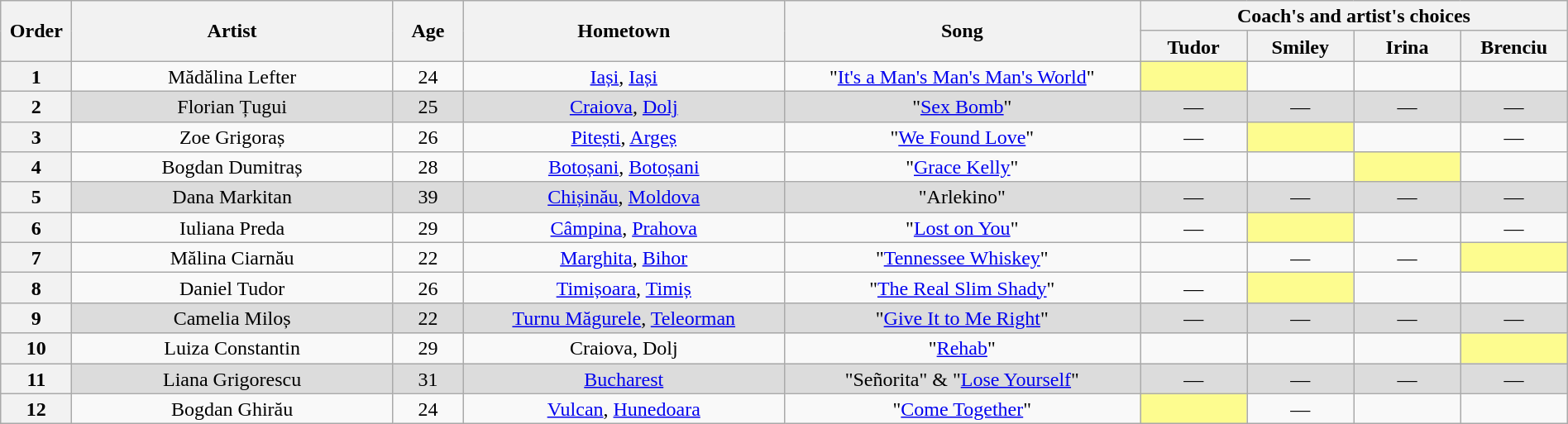<table class="wikitable" style="text-align:center; line-height:17px; width:100%;">
<tr>
<th scope="col" rowspan="2" style="width:04%;">Order</th>
<th scope="col" rowspan="2" style="width:18%;">Artist</th>
<th scope="col" rowspan="2" style="width:04%;">Age</th>
<th scope="col" rowspan="2" style="width:18%;">Hometown</th>
<th scope="col" rowspan="2" style="width:20%;">Song</th>
<th scope="col" colspan="4" style="width:24%;">Coach's and artist's choices</th>
</tr>
<tr>
<th style="width:06%;">Tudor</th>
<th style="width:06%;">Smiley</th>
<th style="width:06%;">Irina</th>
<th style="width:06%;">Brenciu</th>
</tr>
<tr>
<th>1</th>
<td>Mădălina Lefter</td>
<td>24</td>
<td><a href='#'>Iași</a>, <a href='#'>Iași</a></td>
<td>"<a href='#'>It's a Man's Man's Man's World</a>"</td>
<td style="background:#FDFC8F;"></td>
<td></td>
<td></td>
<td></td>
</tr>
<tr style="background:#DCDCDC;">
<th>2</th>
<td>Florian Țugui</td>
<td>25</td>
<td><a href='#'>Craiova</a>, <a href='#'>Dolj</a></td>
<td>"<a href='#'>Sex Bomb</a>"</td>
<td>—</td>
<td>—</td>
<td>—</td>
<td>—</td>
</tr>
<tr>
<th>3</th>
<td>Zoe Grigoraș</td>
<td>26</td>
<td><a href='#'>Pitești</a>, <a href='#'>Argeș</a></td>
<td>"<a href='#'>We Found Love</a>"</td>
<td>—</td>
<td style="background:#FDFC8F;"></td>
<td></td>
<td>—</td>
</tr>
<tr>
<th>4</th>
<td>Bogdan Dumitraș</td>
<td>28</td>
<td><a href='#'>Botoșani</a>, <a href='#'>Botoșani</a></td>
<td>"<a href='#'>Grace Kelly</a>"</td>
<td></td>
<td></td>
<td style="background:#FDFC8F;"></td>
<td></td>
</tr>
<tr style="background:#DCDCDC;">
<th>5</th>
<td>Dana Markitan</td>
<td>39</td>
<td><a href='#'>Chișinău</a>, <a href='#'>Moldova</a></td>
<td>"Arlekino"</td>
<td>—</td>
<td>—</td>
<td>—</td>
<td>—</td>
</tr>
<tr>
<th>6</th>
<td>Iuliana Preda</td>
<td>29</td>
<td><a href='#'>Câmpina</a>, <a href='#'>Prahova</a></td>
<td>"<a href='#'>Lost on You</a>"</td>
<td>—</td>
<td style="background:#FDFC8F;"></td>
<td></td>
<td>—</td>
</tr>
<tr>
<th>7</th>
<td>Mălina Ciarnău</td>
<td>22</td>
<td><a href='#'>Marghita</a>, <a href='#'>Bihor</a></td>
<td>"<a href='#'>Tennessee Whiskey</a>"</td>
<td></td>
<td>—</td>
<td>—</td>
<td style="background:#FDFC8F;"></td>
</tr>
<tr>
<th>8</th>
<td>Daniel Tudor</td>
<td>26</td>
<td><a href='#'>Timișoara</a>, <a href='#'>Timiș</a></td>
<td>"<a href='#'>The Real Slim Shady</a>"</td>
<td>—</td>
<td style="background:#FDFC8F;"></td>
<td></td>
<td></td>
</tr>
<tr style="background:#DCDCDC;">
<th>9</th>
<td>Camelia Miloș</td>
<td>22</td>
<td><a href='#'>Turnu Măgurele</a>, <a href='#'>Teleorman</a></td>
<td>"<a href='#'>Give It to Me Right</a>"</td>
<td>—</td>
<td>—</td>
<td>—</td>
<td>—</td>
</tr>
<tr>
<th>10</th>
<td>Luiza Constantin</td>
<td>29</td>
<td>Craiova, Dolj</td>
<td>"<a href='#'>Rehab</a>"</td>
<td></td>
<td></td>
<td></td>
<td style="background:#FDFC8F;"></td>
</tr>
<tr style="background:#DCDCDC;">
<th>11</th>
<td>Liana Grigorescu</td>
<td>31</td>
<td><a href='#'>Bucharest</a></td>
<td>"Señorita" & "<a href='#'>Lose Yourself</a>"</td>
<td>—</td>
<td>—</td>
<td>—</td>
<td>—</td>
</tr>
<tr>
<th>12</th>
<td>Bogdan Ghirău</td>
<td>24</td>
<td><a href='#'>Vulcan</a>, <a href='#'>Hunedoara</a></td>
<td>"<a href='#'>Come Together</a>"</td>
<td style="background:#FDFC8F;"></td>
<td>—</td>
<td></td>
<td></td>
</tr>
</table>
